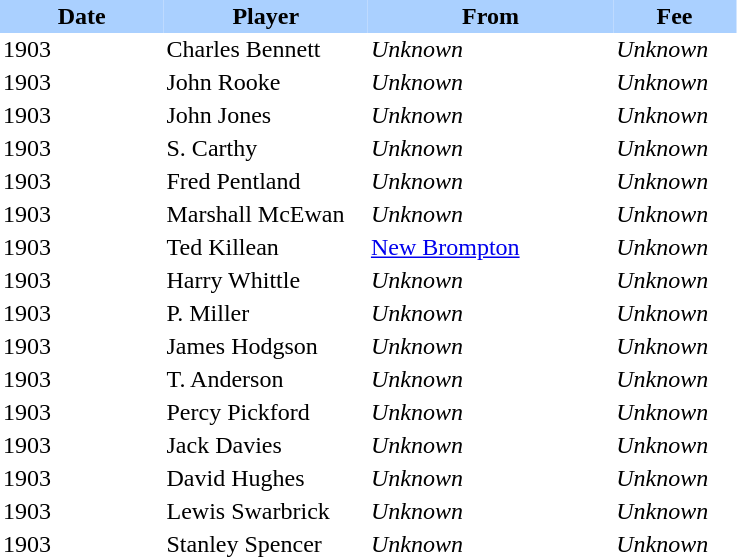<table border="0" cellspacing="0" cellpadding="2">
<tr bgcolor=AAD0FF>
<th width=20%>Date</th>
<th width=25%>Player</th>
<th width=30%>From</th>
<th width=15%>Fee</th>
</tr>
<tr>
<td>1903</td>
<td>Charles Bennett</td>
<td><em>Unknown</em></td>
<td><em>Unknown</em></td>
</tr>
<tr>
<td>1903</td>
<td>John Rooke</td>
<td><em>Unknown</em></td>
<td><em>Unknown</em></td>
</tr>
<tr>
<td>1903</td>
<td>John Jones</td>
<td><em>Unknown</em></td>
<td><em>Unknown</em></td>
</tr>
<tr>
<td>1903</td>
<td>S. Carthy</td>
<td><em>Unknown</em></td>
<td><em>Unknown</em></td>
</tr>
<tr>
<td>1903</td>
<td>Fred Pentland</td>
<td><em>Unknown</em></td>
<td><em>Unknown</em></td>
</tr>
<tr>
<td>1903</td>
<td>Marshall McEwan</td>
<td><em>Unknown</em></td>
<td><em>Unknown</em></td>
</tr>
<tr>
<td>1903</td>
<td>Ted Killean</td>
<td><a href='#'>New Brompton</a></td>
<td><em>Unknown</em></td>
</tr>
<tr>
<td>1903</td>
<td>Harry Whittle</td>
<td><em>Unknown</em></td>
<td><em>Unknown</em></td>
</tr>
<tr>
<td>1903</td>
<td>P. Miller</td>
<td><em>Unknown</em></td>
<td><em>Unknown</em></td>
</tr>
<tr>
<td>1903</td>
<td>James Hodgson</td>
<td><em>Unknown</em></td>
<td><em>Unknown</em></td>
</tr>
<tr>
<td>1903</td>
<td>T. Anderson</td>
<td><em>Unknown</em></td>
<td><em>Unknown</em></td>
</tr>
<tr>
<td>1903</td>
<td>Percy Pickford</td>
<td><em>Unknown</em></td>
<td><em>Unknown</em></td>
</tr>
<tr>
<td>1903</td>
<td>Jack Davies</td>
<td><em>Unknown</em></td>
<td><em>Unknown</em></td>
</tr>
<tr>
<td>1903</td>
<td>David Hughes</td>
<td><em>Unknown</em></td>
<td><em>Unknown</em></td>
</tr>
<tr>
<td>1903</td>
<td>Lewis Swarbrick</td>
<td><em>Unknown</em></td>
<td><em>Unknown</em></td>
</tr>
<tr>
<td>1903</td>
<td>Stanley Spencer</td>
<td><em>Unknown</em></td>
<td><em>Unknown</em></td>
</tr>
</table>
